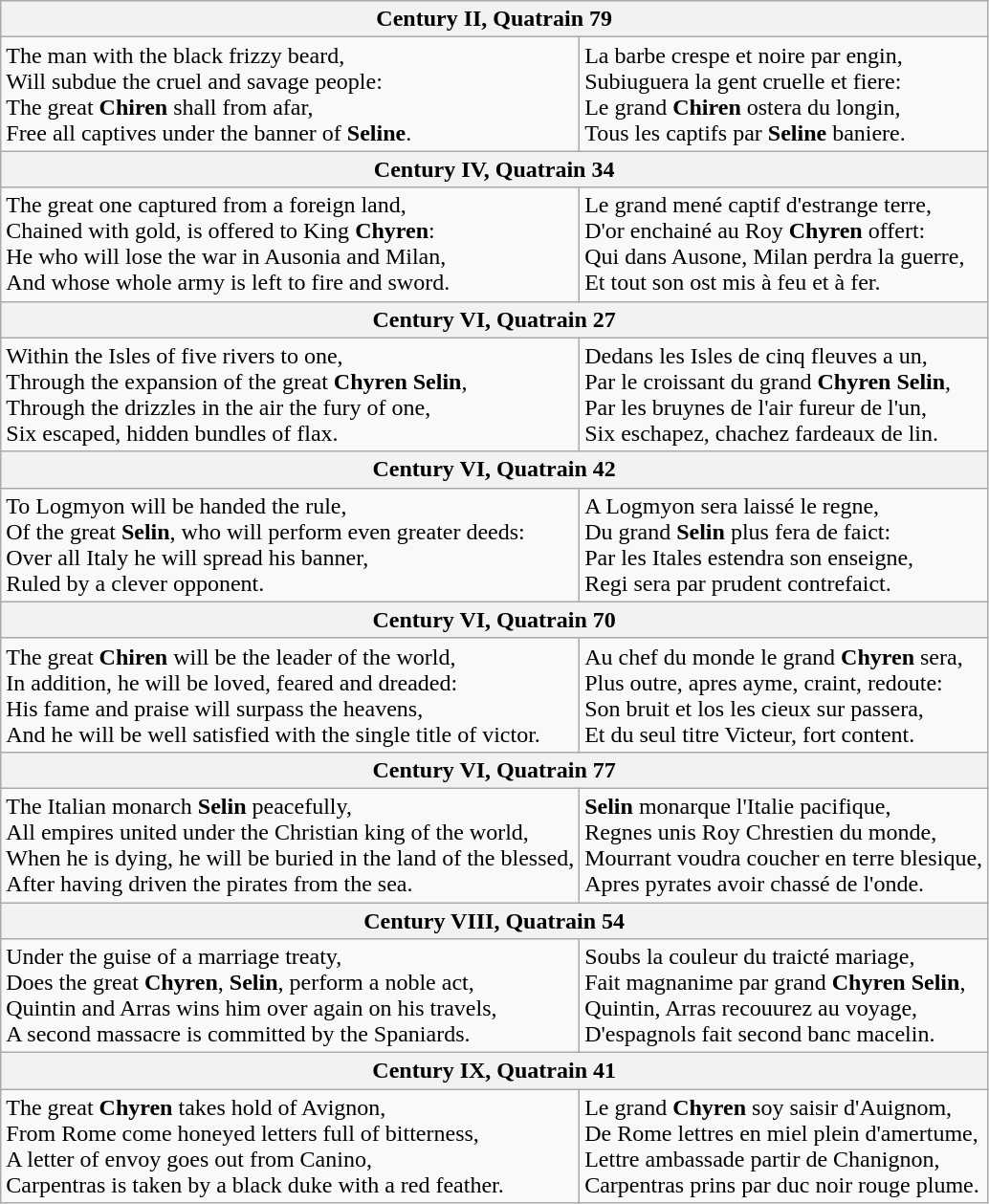<table class="wikitable">
<tr>
<th colspan="2">Century II, Quatrain 79</th>
</tr>
<tr>
<td>The man with the black frizzy beard,<br>Will subdue the cruel and savage people:<br>The great <strong>Chiren</strong> shall from afar,<br>Free all captives under the banner of <strong>Seline</strong>.</td>
<td>La barbe crespe et noire par engin,<br>Subiuguera la gent cruelle et fiere:<br>Le grand <strong>Chiren</strong> ostera du longin,<br>Tous les captifs par <strong>Seline</strong> baniere.</td>
</tr>
<tr>
<th colspan="2">Century IV, Quatrain 34</th>
</tr>
<tr>
<td>The great one captured from a foreign land,<br>Chained with gold, is offered to King <strong>Chyren</strong>:<br>He who will lose the war in Ausonia and Milan,<br>And whose whole army is left to fire and sword.</td>
<td>Le grand mené captif d'estrange terre,<br>D'or enchainé au Roy <strong>Chyren</strong> offert:<br>Qui dans Ausone, Milan perdra la guerre,<br>Et tout son ost mis à feu et à fer.</td>
</tr>
<tr>
<th colspan="2"><strong>Century VI, Quatrain 27</strong></th>
</tr>
<tr>
<td>Within the Isles of five rivers to one,<br>Through the expansion of the great <strong>Chyren</strong> <strong>Selin</strong>,<br>Through the drizzles in the air the fury of one,<br>Six escaped, hidden bundles of flax.</td>
<td>Dedans les Isles de cinq fleuves a un,<br>Par le croissant du grand <strong>Chyren</strong> <strong>Selin</strong>,<br>Par les bruynes de l'air fureur de l'un,<br>Six eschapez, chachez fardeaux de lin.</td>
</tr>
<tr>
<th colspan="2">Century VI, Quatrain 42</th>
</tr>
<tr>
<td>To Logmyon will be handed the rule,<br>Of the great <strong>Selin</strong>, who will perform even greater deeds:<br>Over all Italy he will spread his banner,<br>Ruled by a clever opponent.</td>
<td>A Logmyon sera laissé le regne,<br>Du grand <strong>Selin</strong> plus fera de faict:<br>Par les Itales estendra son enseigne,<br>Regi sera par prudent contrefaict.</td>
</tr>
<tr>
<th colspan="2">Century VI, Quatrain 70</th>
</tr>
<tr>
<td>The great <strong>Chiren</strong> will be the leader of the world,<br>In addition, he will be loved, feared and dreaded:<br>His fame and praise will surpass the heavens,<br>And he will be well satisfied with the single title of victor.</td>
<td>Au chef du monde le grand <strong>Chyren</strong> sera,<br>Plus outre, apres ayme, craint, redoute:<br>Son bruit et los les cieux sur passera,<br>Et du seul titre Victeur, fort content.</td>
</tr>
<tr>
<th colspan="2">Century VI, Quatrain 77</th>
</tr>
<tr>
<td>The Italian monarch <strong>Selin</strong> peacefully,<br>All empires united under the Christian king of the world,<br>When he is dying, he will be buried in the land of the blessed,<br>After having driven the pirates from the sea.</td>
<td><strong>Selin</strong> monarque l'Italie pacifique,<br>Regnes unis Roy Chrestien du monde,<br>Mourrant voudra coucher en terre blesique,<br>Apres pyrates avoir chassé de l'onde.</td>
</tr>
<tr>
<th colspan="2">Century VIII, Quatrain 54</th>
</tr>
<tr>
<td>Under the guise of a marriage treaty,<br>Does the great <strong>Chyren</strong>, <strong>Selin</strong>, perform a noble act,<br>Quintin and Arras wins him over again on his travels,<br>A second massacre is committed by the Spaniards.</td>
<td>Soubs la couleur du traicté mariage,<br>Fait magnanime par grand <strong>Chyren</strong> <strong>Selin</strong>,<br>Quintin, Arras recouurez au voyage,<br>D'espagnols fait second banc macelin.</td>
</tr>
<tr>
<th colspan="2">Century IX, Quatrain 41</th>
</tr>
<tr>
<td>The great <strong>Chyren</strong> takes hold of Avignon,<br>From Rome come honeyed letters full of bitterness,<br>A letter of envoy goes out from Canino,<br>Carpentras is taken by a black duke with a red feather.</td>
<td>Le grand <strong>Chyren</strong> soy saisir d'Auignom,<br>De Rome lettres en miel plein d'amertume,<br>Lettre ambassade partir de Chanignon,<br>Carpentras prins par duc noir rouge plume.</td>
</tr>
</table>
